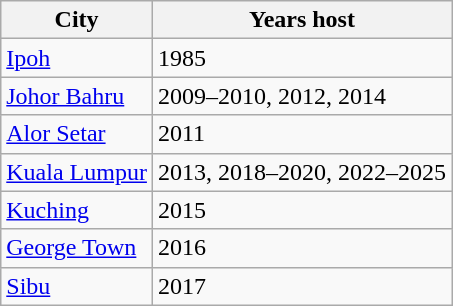<table class=wikitable>
<tr>
<th>City</th>
<th>Years host</th>
</tr>
<tr>
<td><a href='#'>Ipoh</a></td>
<td>1985</td>
</tr>
<tr>
<td><a href='#'>Johor Bahru</a></td>
<td>2009–2010, 2012, 2014</td>
</tr>
<tr>
<td><a href='#'>Alor Setar</a></td>
<td>2011</td>
</tr>
<tr>
<td><a href='#'>Kuala Lumpur</a></td>
<td>2013, 2018–2020, 2022–2025</td>
</tr>
<tr>
<td><a href='#'>Kuching</a></td>
<td>2015</td>
</tr>
<tr>
<td><a href='#'>George Town</a></td>
<td>2016</td>
</tr>
<tr>
<td><a href='#'>Sibu</a></td>
<td>2017</td>
</tr>
</table>
